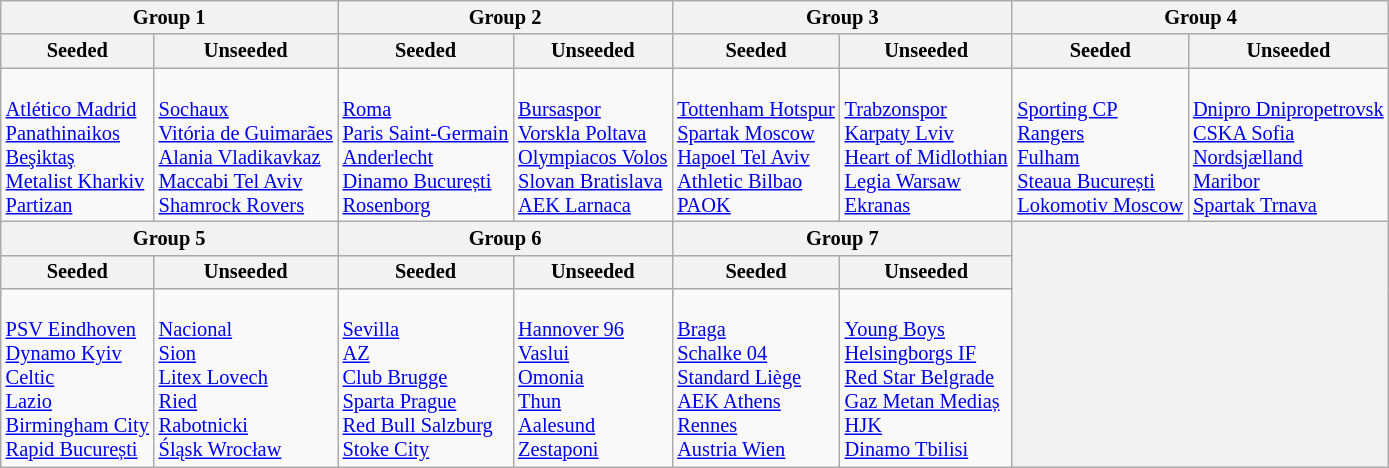<table class="wikitable" style="font-size:85%;">
<tr>
<th colspan=2>Group 1</th>
<th colspan=2>Group 2</th>
<th colspan=2>Group 3</th>
<th colspan=2>Group 4</th>
</tr>
<tr>
<th>Seeded</th>
<th>Unseeded</th>
<th>Seeded</th>
<th>Unseeded</th>
<th>Seeded</th>
<th>Unseeded</th>
<th>Seeded</th>
<th>Unseeded</th>
</tr>
<tr>
<td valign=top><br> <a href='#'>Atlético Madrid</a> <br>
 <a href='#'>Panathinaikos</a><br>
 <a href='#'>Beşiktaş</a><br>
 <a href='#'>Metalist Kharkiv</a><br>
 <a href='#'>Partizan</a></td>
<td valign=top><br> <a href='#'>Sochaux</a><br>
 <a href='#'>Vitória de Guimarães</a><br>
 <a href='#'>Alania Vladikavkaz</a><br>
 <a href='#'>Maccabi Tel Aviv</a><br>
 <a href='#'>Shamrock Rovers</a></td>
<td valign=top><br> <a href='#'>Roma</a> <br>
 <a href='#'>Paris Saint-Germain</a><br>
 <a href='#'>Anderlecht</a><br>
 <a href='#'>Dinamo București</a><br>
 <a href='#'>Rosenborg</a></td>
<td valign=top><br> <a href='#'>Bursaspor</a><br>
 <a href='#'>Vorskla Poltava</a><br>
 <a href='#'>Olympiacos Volos</a><br>
 <a href='#'>Slovan Bratislava</a><br>
 <a href='#'>AEK Larnaca</a></td>
<td valign=top><br> <a href='#'>Tottenham Hotspur</a><br>
 <a href='#'>Spartak Moscow</a><br>
 <a href='#'>Hapoel Tel Aviv</a><br>
 <a href='#'>Athletic Bilbao</a><br>
 <a href='#'>PAOK</a></td>
<td valign=top><br> <a href='#'>Trabzonspor</a><br>
 <a href='#'>Karpaty Lviv</a><br>
 <a href='#'>Heart of Midlothian</a><br>
 <a href='#'>Legia Warsaw</a><br>
 <a href='#'>Ekranas</a></td>
<td valign=top><br> <a href='#'>Sporting CP</a><br>
 <a href='#'>Rangers</a><br>
 <a href='#'>Fulham</a><br>
 <a href='#'>Steaua București</a><br>
 <a href='#'>Lokomotiv Moscow</a></td>
<td valign=top><br> <a href='#'>Dnipro Dnipropetrovsk</a><br>
 <a href='#'>CSKA Sofia</a><br>
 <a href='#'>Nordsjælland</a><br>
 <a href='#'>Maribor</a><br>
 <a href='#'>Spartak Trnava</a></td>
</tr>
<tr>
<th colspan=2>Group 5</th>
<th colspan=2>Group 6</th>
<th colspan=2>Group 7</th>
<th rowspan=3 colspan=2> </th>
</tr>
<tr>
<th>Seeded</th>
<th>Unseeded</th>
<th>Seeded</th>
<th>Unseeded</th>
<th>Seeded</th>
<th>Unseeded</th>
</tr>
<tr>
<td valign=top><br> <a href='#'>PSV Eindhoven</a><br>
 <a href='#'>Dynamo Kyiv</a><br>
 <a href='#'>Celtic</a><br>
 <a href='#'>Lazio</a><br>
 <a href='#'>Birmingham City</a><br>
 <a href='#'>Rapid București</a></td>
<td valign=top><br> <a href='#'>Nacional</a><br>
 <a href='#'>Sion</a><br>
 <a href='#'>Litex Lovech</a><br>
 <a href='#'>Ried</a><br>
 <a href='#'>Rabotnicki</a><br>
 <a href='#'>Śląsk Wrocław</a></td>
<td valign=top><br> <a href='#'>Sevilla</a><br>
 <a href='#'>AZ</a><br>
 <a href='#'>Club Brugge</a><br>
 <a href='#'>Sparta Prague</a><br>
 <a href='#'>Red Bull Salzburg</a><br>
 <a href='#'>Stoke City</a></td>
<td valign=top><br> <a href='#'>Hannover 96</a><br>
 <a href='#'>Vaslui</a><br>
 <a href='#'>Omonia</a><br>
 <a href='#'>Thun</a><br>
 <a href='#'>Aalesund</a><br>
 <a href='#'>Zestaponi</a></td>
<td valign=top><br> <a href='#'>Braga</a><br>
 <a href='#'>Schalke 04</a><br>
 <a href='#'>Standard Liège</a><br>
 <a href='#'>AEK Athens</a><br>
 <a href='#'>Rennes</a><br>
 <a href='#'>Austria Wien</a></td>
<td valign=top><br> <a href='#'>Young Boys</a><br>
 <a href='#'>Helsingborgs IF</a><br>
 <a href='#'>Red Star Belgrade</a><br>
 <a href='#'>Gaz Metan Mediaș</a><br>
 <a href='#'>HJK</a><br>
 <a href='#'>Dinamo Tbilisi</a></td>
</tr>
</table>
